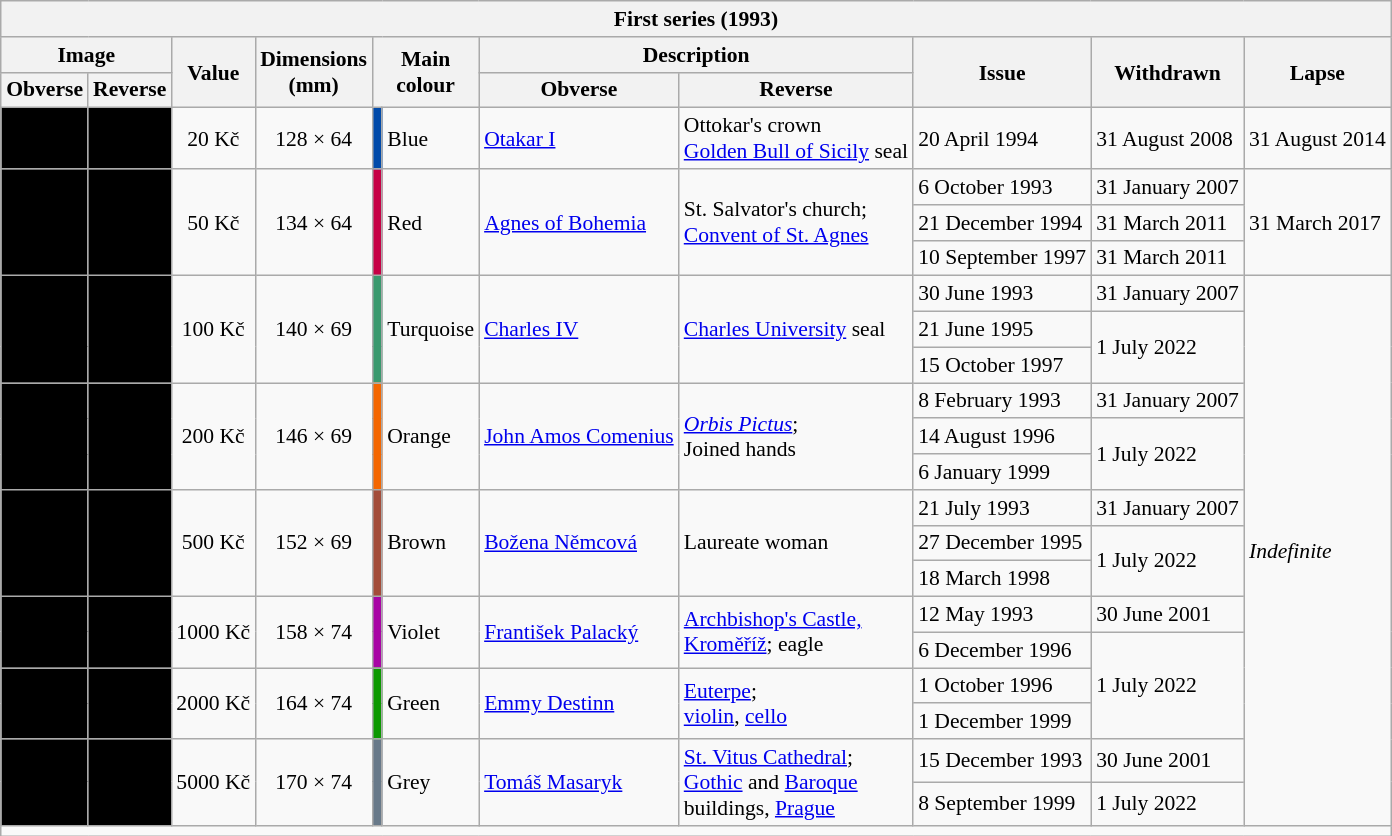<table class="wikitable" style="margin:auto; font-size:90%; border-width:1px;">
<tr>
<th colspan=12>First series (1993)</th>
</tr>
<tr>
<th colspan=2>Image</th>
<th rowspan=2>Value</th>
<th rowspan=2>Dimensions<br>(mm)</th>
<th rowspan=2 colspan=2>Main<br>colour</th>
<th colspan=2>Description</th>
<th rowspan=2>Issue</th>
<th rowspan=2>Withdrawn</th>
<th rowspan=2>Lapse</th>
</tr>
<tr>
<th>Obverse</th>
<th>Reverse</th>
<th>Obverse</th>
<th>Reverse</th>
</tr>
<tr>
<td align=center bgcolor="#000000"></td>
<td align=center bgcolor="#000000"></td>
<td align=center>20 Kč</td>
<td align=center>128 × 64</td>
<td style="background:#004AAA;"></td>
<td>Blue</td>
<td><a href='#'>Otakar I</a></td>
<td>Ottokar's crown<br><a href='#'>Golden Bull of Sicily</a> seal</td>
<td>20 April 1994</td>
<td>31 August 2008</td>
<td>31 August 2014</td>
</tr>
<tr>
<td align=center bgcolor="#000000" rowspan="3"></td>
<td align=center bgcolor="#000000" rowspan="3"></td>
<td align=center rowspan="3">50 Kč</td>
<td align=center rowspan="3">134 × 64</td>
<td rowspan=3 style="background:#C60045;"></td>
<td rowspan=3>Red</td>
<td rowspan=3><a href='#'>Agnes of Bohemia</a></td>
<td rowspan=3>St. Salvator's church;<br><a href='#'>Convent of St. Agnes</a></td>
<td>6 October 1993</td>
<td>31 January 2007</td>
<td rowspan=3>31 March 2017</td>
</tr>
<tr>
<td>21 December 1994</td>
<td>31 March 2011</td>
</tr>
<tr>
<td>10 September 1997</td>
<td>31 March 2011</td>
</tr>
<tr>
<td align=center bgcolor="#000000" rowspan="3"></td>
<td align=center bgcolor="#000000" rowspan="3"></td>
<td align=center rowspan="3">100 Kč</td>
<td align=center rowspan="3">140 × 69</td>
<td rowspan=3 style="background:#3A996E;"></td>
<td rowspan=3>Turquoise</td>
<td rowspan=3><a href='#'>Charles IV</a></td>
<td rowspan=3><a href='#'>Charles University</a> seal</td>
<td>30 June 1993</td>
<td>31 January 2007</td>
<td rowspan=15><em>Indefinite</em></td>
</tr>
<tr>
<td>21 June 1995</td>
<td rowspan=2>1 July 2022</td>
</tr>
<tr>
<td>15 October 1997</td>
</tr>
<tr>
<td align=center bgcolor="#000000" rowspan="3"></td>
<td align=center bgcolor="#000000" rowspan="3"></td>
<td align=center rowspan="3">200 Kč</td>
<td align=center rowspan="3">146 × 69</td>
<td rowspan=3 style="background:#F46600;"></td>
<td rowspan=3>Orange</td>
<td rowspan=3><a href='#'>John Amos Comenius</a></td>
<td rowspan=3><em><a href='#'>Orbis Pictus</a></em>;<br>Joined hands</td>
<td>8 February 1993</td>
<td>31 January 2007</td>
</tr>
<tr>
<td>14 August 1996</td>
<td rowspan=2>1 July 2022</td>
</tr>
<tr>
<td>6 January 1999</td>
</tr>
<tr>
<td align=center bgcolor="#000000" rowspan="3"></td>
<td align=center bgcolor="#000000" rowspan="3"></td>
<td align=center rowspan="3">500 Kč</td>
<td align=center rowspan="3">152 × 69</td>
<td rowspan=3 style="background:#A34C39;"></td>
<td rowspan=3>Brown</td>
<td rowspan=3><a href='#'>Božena Němcová</a></td>
<td rowspan=3>Laureate woman</td>
<td>21 July 1993</td>
<td>31 January 2007</td>
</tr>
<tr>
<td>27 December 1995</td>
<td rowspan=2>1 July 2022</td>
</tr>
<tr>
<td>18 March 1998</td>
</tr>
<tr>
<td align=center bgcolor="#000000" rowspan="2"></td>
<td align=center bgcolor="#000000" rowspan="2"></td>
<td align=center rowspan="2">1000 Kč</td>
<td align=center rowspan="2">158 × 74</td>
<td rowspan=2 style="background:#A803A5;"></td>
<td rowspan=2>Violet</td>
<td rowspan=2><a href='#'>František Palacký</a></td>
<td rowspan=2><a href='#'>Archbishop's Castle,<br>Kroměříž</a>; eagle</td>
<td>12 May 1993</td>
<td>30 June 2001</td>
</tr>
<tr>
<td>6 December 1996</td>
<td rowspan=3>1 July 2022</td>
</tr>
<tr>
<td align=center bgcolor="#000000" rowspan="2"></td>
<td align=center bgcolor="#000000" rowspan="2"></td>
<td align=center rowspan="2">2000 Kč</td>
<td align=center rowspan="2">164 × 74</td>
<td rowspan=2 style="background:#0C9900;"></td>
<td rowspan=2>Green</td>
<td rowspan=2><a href='#'>Emmy Destinn</a></td>
<td rowspan=2><a href='#'>Euterpe</a>;<br><a href='#'>violin</a>, <a href='#'>cello</a></td>
<td>1 October 1996</td>
</tr>
<tr>
<td>1 December 1999</td>
</tr>
<tr>
<td align=center bgcolor="#000000" rowspan="2"></td>
<td align=center bgcolor="#000000" rowspan="2"></td>
<td align=center rowspan="2">5000 Kč</td>
<td align=center rowspan="2">170 × 74</td>
<td rowspan=2 style="background:#687989;"></td>
<td rowspan=2>Grey</td>
<td rowspan=2><a href='#'>Tomáš Masaryk</a></td>
<td rowspan=2><a href='#'>St. Vitus Cathedral</a>;<br><a href='#'>Gothic</a> and <a href='#'>Baroque</a><br>buildings, <a href='#'>Prague</a></td>
<td>15 December 1993</td>
<td>30 June 2001</td>
</tr>
<tr>
<td>8 September 1999</td>
<td>1 July 2022</td>
</tr>
<tr>
<td colspan="12"></td>
</tr>
</table>
